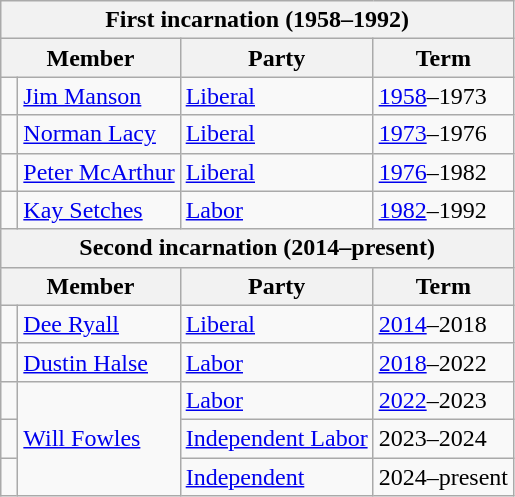<table class="wikitable">
<tr>
<th colspan="4">First incarnation (1958–1992)</th>
</tr>
<tr>
<th colspan="2">Member</th>
<th>Party</th>
<th>Term</th>
</tr>
<tr>
<td> </td>
<td><a href='#'>Jim Manson</a></td>
<td><a href='#'>Liberal</a></td>
<td><a href='#'>1958</a>–1973</td>
</tr>
<tr>
<td> </td>
<td><a href='#'>Norman Lacy</a></td>
<td><a href='#'>Liberal</a></td>
<td><a href='#'>1973</a>–1976</td>
</tr>
<tr>
<td> </td>
<td><a href='#'>Peter McArthur</a></td>
<td><a href='#'>Liberal</a></td>
<td><a href='#'>1976</a>–1982</td>
</tr>
<tr>
<td> </td>
<td><a href='#'>Kay Setches</a></td>
<td><a href='#'>Labor</a></td>
<td><a href='#'>1982</a>–1992</td>
</tr>
<tr>
<th colspan="4">Second incarnation (2014–present)</th>
</tr>
<tr>
<th colspan="2">Member</th>
<th>Party</th>
<th>Term</th>
</tr>
<tr>
<td> </td>
<td><a href='#'>Dee Ryall</a></td>
<td><a href='#'>Liberal</a></td>
<td><a href='#'>2014</a>–2018</td>
</tr>
<tr>
<td> </td>
<td><a href='#'>Dustin Halse</a></td>
<td><a href='#'>Labor</a></td>
<td><a href='#'>2018</a>–2022</td>
</tr>
<tr>
<td> </td>
<td rowspan="3"><a href='#'>Will Fowles</a></td>
<td><a href='#'>Labor</a></td>
<td><a href='#'>2022</a>–2023</td>
</tr>
<tr>
<td> </td>
<td><a href='#'>Independent Labor</a></td>
<td>2023–2024</td>
</tr>
<tr>
<td> </td>
<td><a href='#'>Independent</a></td>
<td>2024–present</td>
</tr>
</table>
